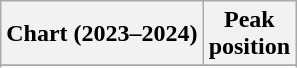<table class="wikitable sortable plainrowheaders" style="text-align:center">
<tr>
<th scope="col">Chart (2023–2024)</th>
<th scope="col">Peak<br>position</th>
</tr>
<tr>
</tr>
<tr>
</tr>
<tr>
</tr>
<tr>
</tr>
<tr>
</tr>
<tr>
</tr>
<tr>
</tr>
</table>
